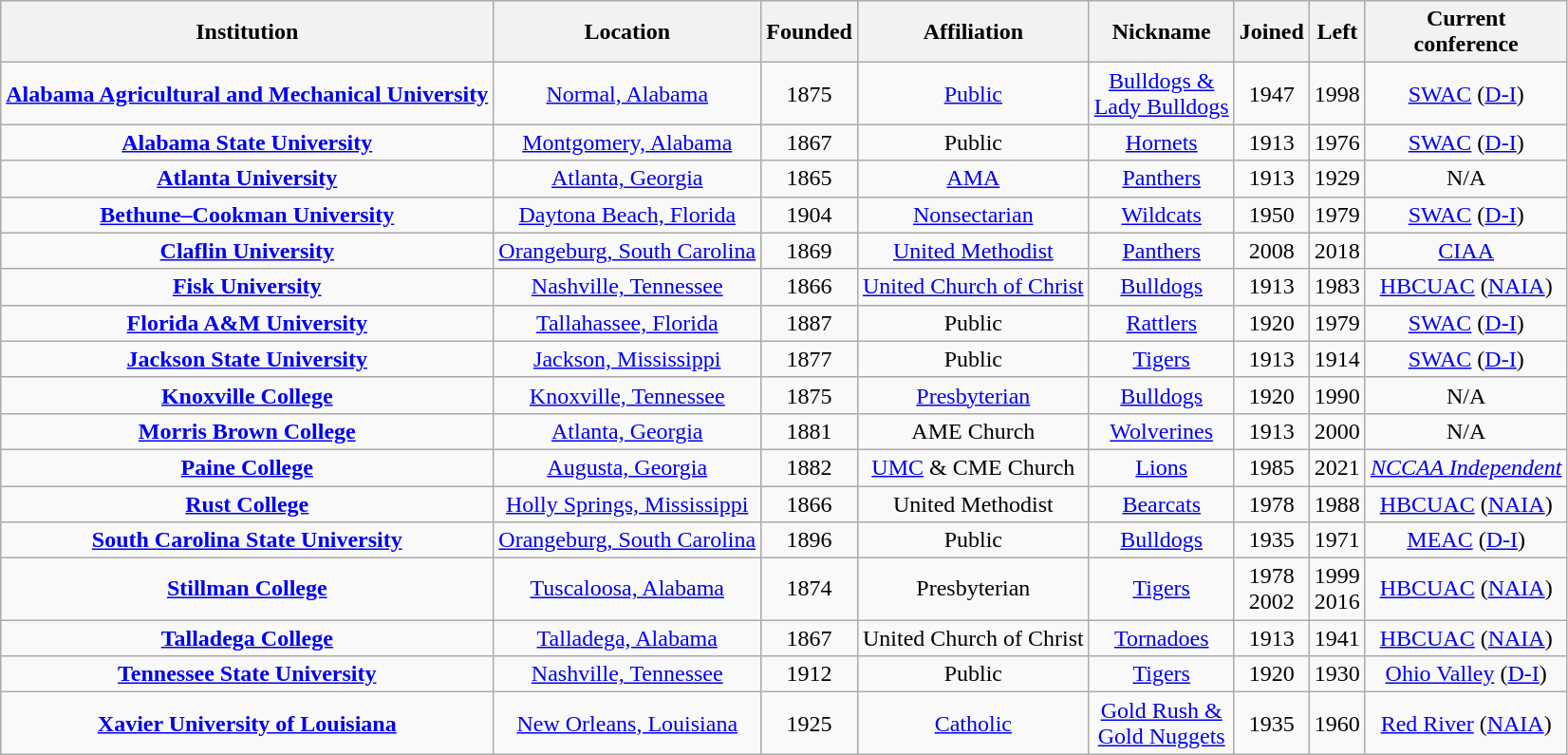<table class="wikitable sortable" style="text-align:center">
<tr>
<th>Institution</th>
<th>Location</th>
<th>Founded</th>
<th>Affiliation</th>
<th>Nickname</th>
<th>Joined</th>
<th>Left</th>
<th>Current<br>conference</th>
</tr>
<tr>
<td><strong><a href='#'>Alabama Agricultural and Mechanical University</a></strong></td>
<td><a href='#'>Normal, Alabama</a></td>
<td>1875</td>
<td><a href='#'>Public</a></td>
<td><a href='#'>Bulldogs &<br>Lady Bulldogs</a></td>
<td>1947</td>
<td>1998</td>
<td nowrap><a href='#'>SWAC</a> (<a href='#'>D-I</a>)</td>
</tr>
<tr>
<td><strong><a href='#'>Alabama State University</a></strong></td>
<td><a href='#'>Montgomery, Alabama</a></td>
<td>1867</td>
<td>Public</td>
<td><a href='#'>Hornets</a></td>
<td>1913</td>
<td>1976</td>
<td nowrap><a href='#'>SWAC</a> (<a href='#'>D-I</a>)</td>
</tr>
<tr>
<td><strong><a href='#'>Atlanta University</a></strong></td>
<td><a href='#'>Atlanta, Georgia</a></td>
<td>1865</td>
<td><a href='#'>AMA</a></td>
<td><a href='#'>Panthers</a></td>
<td>1913</td>
<td>1929</td>
<td>N/A</td>
</tr>
<tr>
<td><strong><a href='#'>Bethune–Cookman University</a></strong></td>
<td><a href='#'>Daytona Beach, Florida</a></td>
<td>1904</td>
<td><a href='#'>Nonsectarian</a></td>
<td><a href='#'>Wildcats</a></td>
<td>1950</td>
<td>1979</td>
<td><a href='#'>SWAC</a> (<a href='#'>D-I</a>)</td>
</tr>
<tr>
<td><strong><a href='#'>Claflin University</a></strong></td>
<td><a href='#'>Orangeburg, South Carolina</a></td>
<td>1869</td>
<td><a href='#'>United Methodist</a></td>
<td><a href='#'>Panthers</a></td>
<td>2008</td>
<td>2018</td>
<td><a href='#'>CIAA</a></td>
</tr>
<tr>
<td><strong><a href='#'>Fisk University</a></strong></td>
<td><a href='#'>Nashville, Tennessee</a></td>
<td>1866</td>
<td><a href='#'>United Church of Christ</a></td>
<td><a href='#'>Bulldogs</a></td>
<td>1913</td>
<td>1983</td>
<td><a href='#'>HBCUAC</a> (<a href='#'>NAIA</a>)</td>
</tr>
<tr>
<td><strong><a href='#'>Florida A&M University</a></strong></td>
<td><a href='#'>Tallahassee, Florida</a></td>
<td>1887</td>
<td>Public</td>
<td><a href='#'>Rattlers</a></td>
<td>1920</td>
<td>1979</td>
<td><a href='#'>SWAC</a> (<a href='#'>D-I</a>)</td>
</tr>
<tr>
<td><strong><a href='#'>Jackson State University</a></strong></td>
<td><a href='#'>Jackson, Mississippi</a></td>
<td>1877</td>
<td>Public</td>
<td><a href='#'>Tigers</a></td>
<td>1913</td>
<td>1914</td>
<td><a href='#'>SWAC</a> (<a href='#'>D-I</a>)</td>
</tr>
<tr>
<td><strong><a href='#'>Knoxville College</a></strong></td>
<td><a href='#'>Knoxville, Tennessee</a></td>
<td>1875</td>
<td><a href='#'>Presbyterian</a></td>
<td><a href='#'>Bulldogs</a></td>
<td>1920</td>
<td>1990</td>
<td>N/A</td>
</tr>
<tr>
<td><strong><a href='#'>Morris Brown College</a></strong></td>
<td><a href='#'>Atlanta, Georgia</a></td>
<td>1881</td>
<td>AME Church</td>
<td><a href='#'>Wolverines</a></td>
<td>1913</td>
<td>2000</td>
<td>N/A</td>
</tr>
<tr>
<td><strong><a href='#'>Paine College</a></strong></td>
<td><a href='#'>Augusta, Georgia</a></td>
<td>1882</td>
<td><a href='#'>UMC</a> & CME Church</td>
<td><a href='#'>Lions</a></td>
<td>1985</td>
<td>2021</td>
<td><em><a href='#'>NCCAA Independent</a></em></td>
</tr>
<tr>
<td><strong><a href='#'>Rust College</a></strong></td>
<td><a href='#'>Holly Springs, Mississippi</a></td>
<td>1866</td>
<td>United Methodist</td>
<td><a href='#'>Bearcats</a></td>
<td>1978</td>
<td>1988</td>
<td><a href='#'>HBCUAC</a> (<a href='#'>NAIA</a>)</td>
</tr>
<tr>
<td><strong><a href='#'>South Carolina State University</a></strong></td>
<td><a href='#'>Orangeburg, South Carolina</a></td>
<td>1896</td>
<td>Public</td>
<td><a href='#'>Bulldogs</a></td>
<td>1935</td>
<td>1971</td>
<td><a href='#'>MEAC</a> (<a href='#'>D-I</a>)</td>
</tr>
<tr>
<td><strong><a href='#'>Stillman College</a></strong></td>
<td><a href='#'>Tuscaloosa, Alabama</a></td>
<td>1874</td>
<td>Presbyterian</td>
<td><a href='#'>Tigers</a></td>
<td>1978<br>2002</td>
<td>1999<br>2016</td>
<td><a href='#'>HBCUAC</a> (<a href='#'>NAIA</a>)</td>
</tr>
<tr>
<td><strong><a href='#'>Talladega College</a></strong></td>
<td><a href='#'>Talladega, Alabama</a></td>
<td>1867</td>
<td>United Church of Christ</td>
<td><a href='#'>Tornadoes</a></td>
<td>1913</td>
<td>1941</td>
<td><a href='#'>HBCUAC</a> (<a href='#'>NAIA</a>)</td>
</tr>
<tr>
<td><strong><a href='#'>Tennessee State University</a></strong></td>
<td><a href='#'>Nashville, Tennessee</a></td>
<td>1912</td>
<td>Public</td>
<td><a href='#'>Tigers</a></td>
<td>1920</td>
<td>1930</td>
<td><a href='#'>Ohio Valley</a> (<a href='#'>D-I</a>)</td>
</tr>
<tr>
<td><strong><a href='#'>Xavier University of Louisiana</a></strong></td>
<td><a href='#'>New Orleans, Louisiana</a></td>
<td>1925</td>
<td><a href='#'>Catholic</a></td>
<td nowrap><a href='#'>Gold Rush &<br>Gold Nuggets</a></td>
<td>1935</td>
<td>1960</td>
<td><a href='#'>Red River</a> (<a href='#'>NAIA</a>)</td>
</tr>
</table>
